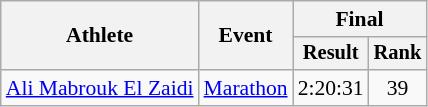<table class=wikitable style="font-size:90%">
<tr>
<th rowspan="2">Athlete</th>
<th rowspan="2">Event</th>
<th colspan="2">Final</th>
</tr>
<tr style="font-size:95%">
<th>Result</th>
<th>Rank</th>
</tr>
<tr align=center>
<td align=left><a href='#'>Ali Mabrouk El Zaidi</a></td>
<td align=left><a href='#'>Marathon</a></td>
<td>2:20:31</td>
<td>39</td>
</tr>
</table>
